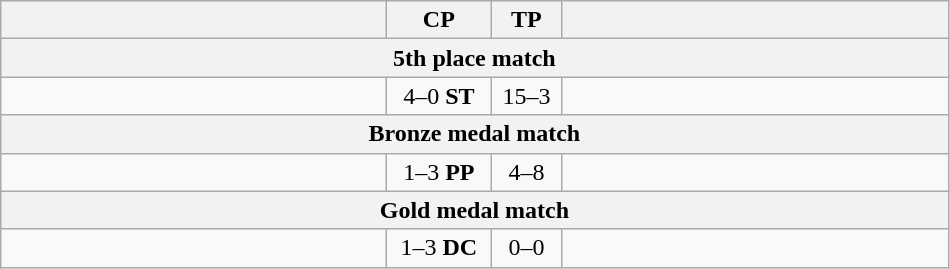<table class="wikitable" style="text-align: center;" |>
<tr>
<th width="250"></th>
<th width="62">CP</th>
<th width="40">TP</th>
<th width="250"></th>
</tr>
<tr>
<th colspan="5">5th place match</th>
</tr>
<tr>
<td style="text-align:left;"><strong></strong></td>
<td>4–0 <strong>ST</strong></td>
<td>15–3</td>
<td style="text-align:left;"></td>
</tr>
<tr>
<th colspan="5">Bronze medal match</th>
</tr>
<tr>
<td style="text-align:left;"></td>
<td>1–3 <strong>PP</strong></td>
<td>4–8</td>
<td style="text-align:left;"><strong></strong></td>
</tr>
<tr>
<th colspan="5">Gold medal match</th>
</tr>
<tr>
<td style="text-align:left;"></td>
<td>1–3 <strong>DC</strong></td>
<td>0–0</td>
<td style="text-align:left;"><strong></strong></td>
</tr>
</table>
